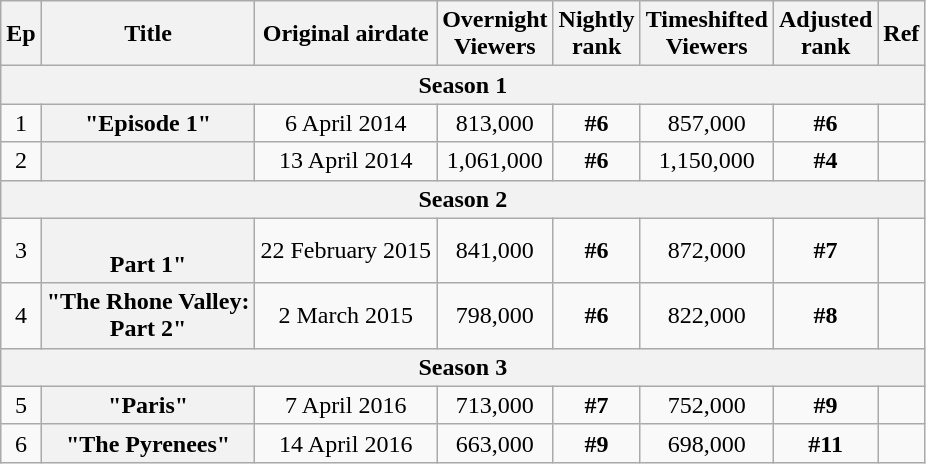<table class="wikitable sortable" style="text-align:center">
<tr>
<th>Ep</th>
<th>Title</th>
<th>Original airdate</th>
<th>Overnight<br>Viewers</th>
<th>Nightly<br>rank</th>
<th>Timeshifted<br>Viewers</th>
<th>Adjusted<br>rank</th>
<th>Ref</th>
</tr>
<tr>
<th colspan="8">Season 1</th>
</tr>
<tr>
<td>1</td>
<th>"Episode 1"</th>
<td>6 April 2014</td>
<td>813,000</td>
<td><strong>#6</strong></td>
<td>857,000</td>
<td><strong>#6</strong></td>
<td></td>
</tr>
<tr>
<td>2</td>
<th></th>
<td>13 April 2014</td>
<td>1,061,000</td>
<td><strong>#6</strong></td>
<td>1,150,000</td>
<td><strong>#4</strong></td>
<td></td>
</tr>
<tr>
<th colspan="8">Season 2</th>
</tr>
<tr>
<td>3</td>
<th><br>Part 1"</th>
<td>22 February 2015</td>
<td>841,000</td>
<td><strong>#6</strong></td>
<td>872,000</td>
<td><strong>#7</strong></td>
<td></td>
</tr>
<tr>
<td>4</td>
<th>"The Rhone Valley:<br>Part 2"</th>
<td>2 March 2015</td>
<td>798,000</td>
<td><strong>#6</strong></td>
<td>822,000</td>
<td><strong>#8</strong></td>
<td></td>
</tr>
<tr>
<th colspan="8">Season 3</th>
</tr>
<tr>
<td>5</td>
<th>"Paris"</th>
<td>7 April 2016</td>
<td>713,000</td>
<td><strong>#7</strong></td>
<td>752,000</td>
<td><strong>#9</strong></td>
<td></td>
</tr>
<tr>
<td>6</td>
<th>"The Pyrenees"</th>
<td>14 April 2016</td>
<td>663,000</td>
<td><strong>#9</strong></td>
<td>698,000</td>
<td><strong>#11</strong></td>
<td></td>
</tr>
</table>
